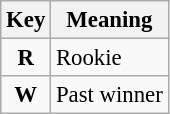<table class="wikitable" style="font-size: 95%;">
<tr>
<th>Key</th>
<th>Meaning</th>
</tr>
<tr>
<td align="center"><strong><span>R</span></strong></td>
<td>Rookie</td>
</tr>
<tr>
<td align="center"><strong><span>W</span></strong></td>
<td>Past winner</td>
</tr>
</table>
